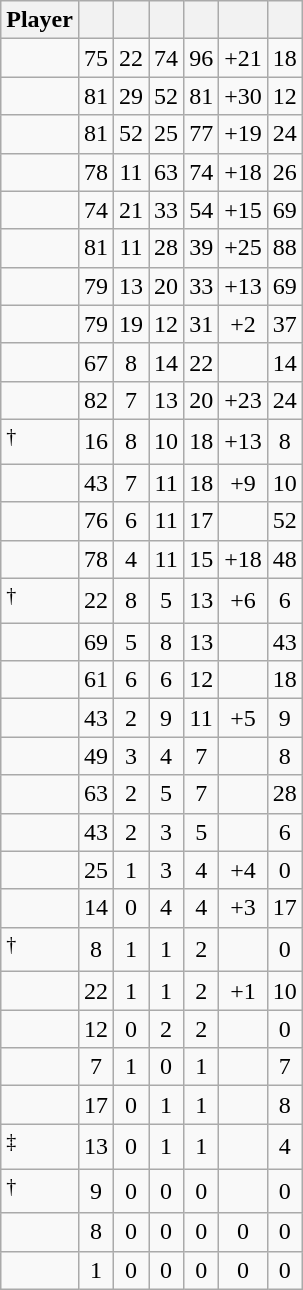<table class="wikitable sortable" style="text-align:center;">
<tr>
<th>Player</th>
<th></th>
<th></th>
<th></th>
<th></th>
<th data-sort-type="number"></th>
<th></th>
</tr>
<tr>
<td style="text-align:left;"></td>
<td>75</td>
<td>22</td>
<td>74</td>
<td>96</td>
<td>+21</td>
<td>18</td>
</tr>
<tr>
<td style="text-align:left;"></td>
<td>81</td>
<td>29</td>
<td>52</td>
<td>81</td>
<td>+30</td>
<td>12</td>
</tr>
<tr>
<td style="text-align:left;"></td>
<td>81</td>
<td>52</td>
<td>25</td>
<td>77</td>
<td>+19</td>
<td>24</td>
</tr>
<tr>
<td style="text-align:left;"></td>
<td>78</td>
<td>11</td>
<td>63</td>
<td>74</td>
<td>+18</td>
<td>26</td>
</tr>
<tr>
<td style="text-align:left;"></td>
<td>74</td>
<td>21</td>
<td>33</td>
<td>54</td>
<td>+15</td>
<td>69</td>
</tr>
<tr>
<td style="text-align:left;"></td>
<td>81</td>
<td>11</td>
<td>28</td>
<td>39</td>
<td>+25</td>
<td>88</td>
</tr>
<tr>
<td style="text-align:left;"></td>
<td>79</td>
<td>13</td>
<td>20</td>
<td>33</td>
<td>+13</td>
<td>69</td>
</tr>
<tr>
<td style="text-align:left;"></td>
<td>79</td>
<td>19</td>
<td>12</td>
<td>31</td>
<td>+2</td>
<td>37</td>
</tr>
<tr>
<td style="text-align:left;"></td>
<td>67</td>
<td>8</td>
<td>14</td>
<td>22</td>
<td></td>
<td>14</td>
</tr>
<tr>
<td style="text-align:left;"></td>
<td>82</td>
<td>7</td>
<td>13</td>
<td>20</td>
<td>+23</td>
<td>24</td>
</tr>
<tr>
<td style="text-align:left;"><sup>†</sup></td>
<td>16</td>
<td>8</td>
<td>10</td>
<td>18</td>
<td>+13</td>
<td>8</td>
</tr>
<tr>
<td style="text-align:left;"></td>
<td>43</td>
<td>7</td>
<td>11</td>
<td>18</td>
<td>+9</td>
<td>10</td>
</tr>
<tr>
<td style="text-align:left;"></td>
<td>76</td>
<td>6</td>
<td>11</td>
<td>17</td>
<td></td>
<td>52</td>
</tr>
<tr>
<td style="text-align:left;"></td>
<td>78</td>
<td>4</td>
<td>11</td>
<td>15</td>
<td>+18</td>
<td>48</td>
</tr>
<tr>
<td style="text-align:left;"><sup>†</sup></td>
<td>22</td>
<td>8</td>
<td>5</td>
<td>13</td>
<td>+6</td>
<td>6</td>
</tr>
<tr>
<td style="text-align:left;"></td>
<td>69</td>
<td>5</td>
<td>8</td>
<td>13</td>
<td></td>
<td>43</td>
</tr>
<tr>
<td style="text-align:left;"></td>
<td>61</td>
<td>6</td>
<td>6</td>
<td>12</td>
<td></td>
<td>18</td>
</tr>
<tr>
<td style="text-align:left;"></td>
<td>43</td>
<td>2</td>
<td>9</td>
<td>11</td>
<td>+5</td>
<td>9</td>
</tr>
<tr>
<td style="text-align:left;"></td>
<td>49</td>
<td>3</td>
<td>4</td>
<td>7</td>
<td></td>
<td>8</td>
</tr>
<tr>
<td style="text-align:left;"></td>
<td>63</td>
<td>2</td>
<td>5</td>
<td>7</td>
<td></td>
<td>28</td>
</tr>
<tr>
<td style="text-align:left;"></td>
<td>43</td>
<td>2</td>
<td>3</td>
<td>5</td>
<td></td>
<td>6</td>
</tr>
<tr>
<td style="text-align:left;"></td>
<td>25</td>
<td>1</td>
<td>3</td>
<td>4</td>
<td>+4</td>
<td>0</td>
</tr>
<tr>
<td style="text-align:left;"></td>
<td>14</td>
<td>0</td>
<td>4</td>
<td>4</td>
<td>+3</td>
<td>17</td>
</tr>
<tr>
<td style="text-align:left;"><sup>†</sup></td>
<td>8</td>
<td>1</td>
<td>1</td>
<td>2</td>
<td></td>
<td>0</td>
</tr>
<tr>
<td style="text-align:left;"></td>
<td>22</td>
<td>1</td>
<td>1</td>
<td>2</td>
<td>+1</td>
<td>10</td>
</tr>
<tr>
<td style="text-align:left;"></td>
<td>12</td>
<td>0</td>
<td>2</td>
<td>2</td>
<td></td>
<td>0</td>
</tr>
<tr>
<td style="text-align:left;"></td>
<td>7</td>
<td>1</td>
<td>0</td>
<td>1</td>
<td></td>
<td>7</td>
</tr>
<tr>
<td style="text-align:left;"></td>
<td>17</td>
<td>0</td>
<td>1</td>
<td>1</td>
<td></td>
<td>8</td>
</tr>
<tr>
<td style="text-align:left;"><sup>‡</sup></td>
<td>13</td>
<td>0</td>
<td>1</td>
<td>1</td>
<td></td>
<td>4</td>
</tr>
<tr>
<td style="text-align:left;"><sup>†</sup></td>
<td>9</td>
<td>0</td>
<td>0</td>
<td>0</td>
<td></td>
<td>0</td>
</tr>
<tr>
<td style="text-align:left;"></td>
<td>8</td>
<td>0</td>
<td>0</td>
<td>0</td>
<td>0</td>
<td>0</td>
</tr>
<tr>
<td style="text-align:left;"></td>
<td>1</td>
<td>0</td>
<td>0</td>
<td>0</td>
<td>0</td>
<td>0</td>
</tr>
</table>
